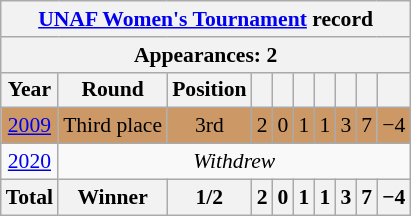<table class="wikitable" style="text-align: center;font-size:90%;">
<tr>
<th colspan=10><a href='#'>UNAF Women's Tournament</a> record</th>
</tr>
<tr>
<th colspan=10>Appearances: 2</th>
</tr>
<tr>
<th>Year</th>
<th>Round</th>
<th>Position</th>
<th></th>
<th></th>
<th></th>
<th></th>
<th></th>
<th></th>
<th></th>
</tr>
<tr bgcolor="#cc9966">
<td> <a href='#'>2009</a></td>
<td>Third place</td>
<td>3rd</td>
<td>2</td>
<td>0</td>
<td>1</td>
<td>1</td>
<td>3</td>
<td>7</td>
<td>−4</td>
</tr>
<tr>
<td> <a href='#'>2020</a></td>
<td Colspan=9><em>Withdrew</em></td>
</tr>
<tr>
<th>Total</th>
<th>Winner</th>
<th>1/2</th>
<th>2</th>
<th>0</th>
<th>1</th>
<th>1</th>
<th>3</th>
<th>7</th>
<th>−4</th>
</tr>
</table>
